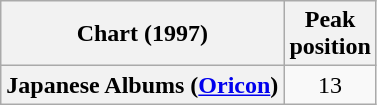<table class="wikitable sortable plainrowheaders" style="text-align:center;">
<tr>
<th align="left">Chart (1997)</th>
<th align="left">Peak<br>position</th>
</tr>
<tr>
<th scope="row">Japanese Albums (<a href='#'>Oricon</a>)</th>
<td>13</td>
</tr>
</table>
